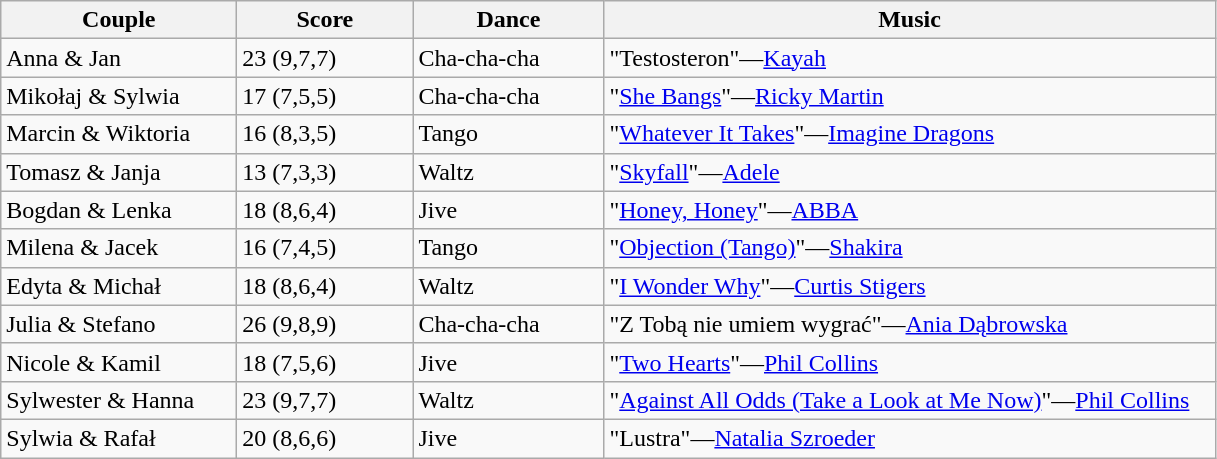<table class="wikitable">
<tr>
<th style="width:150px;">Couple</th>
<th style="width:110px;">Score</th>
<th style="width:120px;">Dance</th>
<th style="width:400px;">Music</th>
</tr>
<tr>
<td>Anna & Jan</td>
<td>23 (9,7,7)</td>
<td>Cha-cha-cha</td>
<td>"Testosteron"—<a href='#'>Kayah</a></td>
</tr>
<tr>
<td>Mikołaj & Sylwia</td>
<td>17 (7,5,5)</td>
<td>Cha-cha-cha</td>
<td>"<a href='#'>She Bangs</a>"—<a href='#'>Ricky Martin</a></td>
</tr>
<tr>
<td>Marcin & Wiktoria</td>
<td>16 (8,3,5)</td>
<td>Tango</td>
<td>"<a href='#'>Whatever It Takes</a>"—<a href='#'>Imagine Dragons</a></td>
</tr>
<tr>
<td>Tomasz & Janja</td>
<td>13 (7,3,3)</td>
<td>Waltz</td>
<td>"<a href='#'>Skyfall</a>"—<a href='#'>Adele</a></td>
</tr>
<tr>
<td>Bogdan & Lenka</td>
<td>18 (8,6,4)</td>
<td>Jive</td>
<td>"<a href='#'>Honey, Honey</a>"—<a href='#'>ABBA</a></td>
</tr>
<tr>
<td>Milena & Jacek</td>
<td>16 (7,4,5)</td>
<td>Tango</td>
<td>"<a href='#'>Objection (Tango)</a>"—<a href='#'>Shakira</a></td>
</tr>
<tr>
<td>Edyta & Michał</td>
<td>18 (8,6,4)</td>
<td>Waltz</td>
<td>"<a href='#'>I Wonder Why</a>"—<a href='#'>Curtis Stigers</a></td>
</tr>
<tr>
<td>Julia & Stefano</td>
<td>26 (9,8,9)</td>
<td>Cha-cha-cha</td>
<td>"Z Tobą nie umiem wygrać"—<a href='#'>Ania Dąbrowska</a></td>
</tr>
<tr>
<td>Nicole & Kamil</td>
<td>18 (7,5,6)</td>
<td>Jive</td>
<td>"<a href='#'>Two Hearts</a>"—<a href='#'>Phil Collins</a></td>
</tr>
<tr>
<td>Sylwester & Hanna</td>
<td>23 (9,7,7)</td>
<td>Waltz</td>
<td>"<a href='#'>Against All Odds (Take a Look at Me Now)</a>"—<a href='#'>Phil Collins</a></td>
</tr>
<tr>
<td>Sylwia & Rafał</td>
<td>20 (8,6,6)</td>
<td>Jive</td>
<td>"Lustra"—<a href='#'>Natalia Szroeder</a></td>
</tr>
</table>
